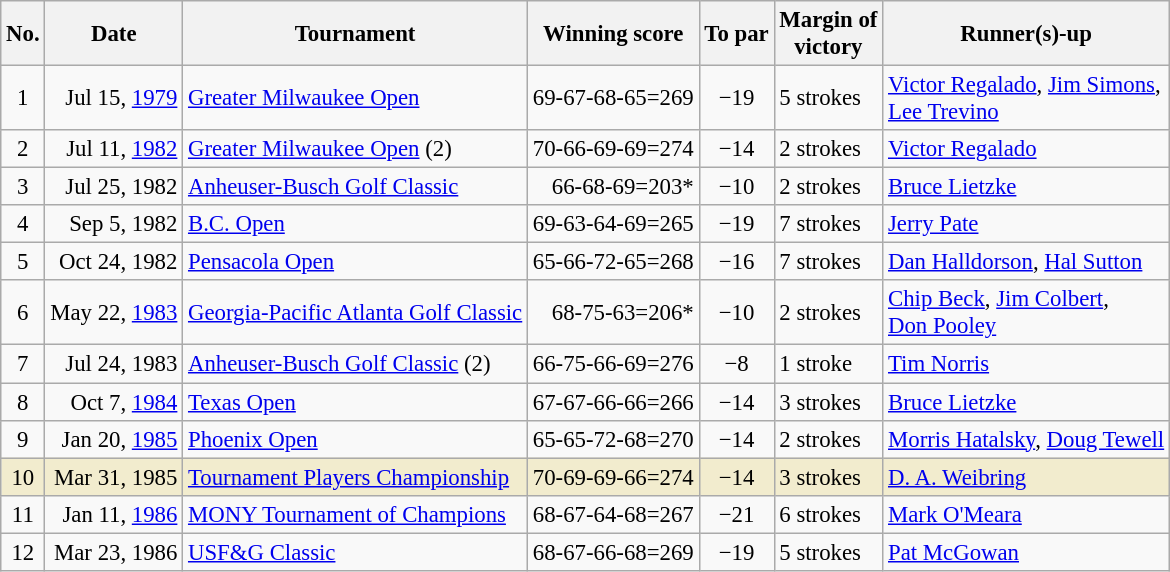<table class="wikitable" style="font-size:95%;">
<tr>
<th>No.</th>
<th>Date</th>
<th>Tournament</th>
<th>Winning score</th>
<th>To par</th>
<th>Margin of<br>victory</th>
<th>Runner(s)-up</th>
</tr>
<tr>
<td align=center>1</td>
<td align=right>Jul 15, <a href='#'>1979</a></td>
<td><a href='#'>Greater Milwaukee Open</a></td>
<td align=right>69-67-68-65=269</td>
<td align=center>−19</td>
<td>5 strokes</td>
<td> <a href='#'>Victor Regalado</a>,  <a href='#'>Jim Simons</a>,<br> <a href='#'>Lee Trevino</a></td>
</tr>
<tr>
<td align=center>2</td>
<td align=right>Jul 11, <a href='#'>1982</a></td>
<td><a href='#'>Greater Milwaukee Open</a> (2)</td>
<td align=right>70-66-69-69=274</td>
<td align=center>−14</td>
<td>2 strokes</td>
<td> <a href='#'>Victor Regalado</a></td>
</tr>
<tr>
<td align=center>3</td>
<td align=right>Jul 25, 1982</td>
<td><a href='#'>Anheuser-Busch Golf Classic</a></td>
<td align=right>66-68-69=203*</td>
<td align=center>−10</td>
<td>2 strokes</td>
<td> <a href='#'>Bruce Lietzke</a></td>
</tr>
<tr>
<td align=center>4</td>
<td align=right>Sep 5, 1982</td>
<td><a href='#'>B.C. Open</a></td>
<td align=right>69-63-64-69=265</td>
<td align=center>−19</td>
<td>7 strokes</td>
<td> <a href='#'>Jerry Pate</a></td>
</tr>
<tr>
<td align=center>5</td>
<td align=right>Oct 24, 1982</td>
<td><a href='#'>Pensacola Open</a></td>
<td align=right>65-66-72-65=268</td>
<td align=center>−16</td>
<td>7 strokes</td>
<td> <a href='#'>Dan Halldorson</a>,  <a href='#'>Hal Sutton</a></td>
</tr>
<tr>
<td align=center>6</td>
<td align=right>May 22, <a href='#'>1983</a></td>
<td><a href='#'>Georgia-Pacific Atlanta Golf Classic</a></td>
<td align=right>68-75-63=206*</td>
<td align=center>−10</td>
<td>2 strokes</td>
<td> <a href='#'>Chip Beck</a>,  <a href='#'>Jim Colbert</a>,<br> <a href='#'>Don Pooley</a></td>
</tr>
<tr>
<td align=center>7</td>
<td align=right>Jul 24, 1983</td>
<td><a href='#'>Anheuser-Busch Golf Classic</a> (2)</td>
<td align=right>66-75-66-69=276</td>
<td align=center>−8</td>
<td>1 stroke</td>
<td> <a href='#'>Tim Norris</a></td>
</tr>
<tr>
<td align=center>8</td>
<td align=right>Oct 7, <a href='#'>1984</a></td>
<td><a href='#'>Texas Open</a></td>
<td align=right>67-67-66-66=266</td>
<td align=center>−14</td>
<td>3 strokes</td>
<td> <a href='#'>Bruce Lietzke</a></td>
</tr>
<tr>
<td align=center>9</td>
<td align=right>Jan 20, <a href='#'>1985</a></td>
<td><a href='#'>Phoenix Open</a></td>
<td align=right>65-65-72-68=270</td>
<td align=center>−14</td>
<td>2 strokes</td>
<td> <a href='#'>Morris Hatalsky</a>,  <a href='#'>Doug Tewell</a></td>
</tr>
<tr style="background:#f2ecce;">
<td align=center>10</td>
<td align=right>Mar 31, 1985</td>
<td><a href='#'>Tournament Players Championship</a></td>
<td align=right>70-69-69-66=274</td>
<td align=center>−14</td>
<td>3 strokes</td>
<td> <a href='#'>D. A. Weibring</a></td>
</tr>
<tr>
<td align=center>11</td>
<td align=right>Jan 11, <a href='#'>1986</a></td>
<td><a href='#'>MONY Tournament of Champions</a></td>
<td align=right>68-67-64-68=267</td>
<td align=center>−21</td>
<td>6 strokes</td>
<td> <a href='#'>Mark O'Meara</a></td>
</tr>
<tr>
<td align=center>12</td>
<td align=right>Mar 23, 1986</td>
<td><a href='#'>USF&G Classic</a></td>
<td align=right>68-67-66-68=269</td>
<td align=center>−19</td>
<td>5 strokes</td>
<td> <a href='#'>Pat McGowan</a></td>
</tr>
</table>
